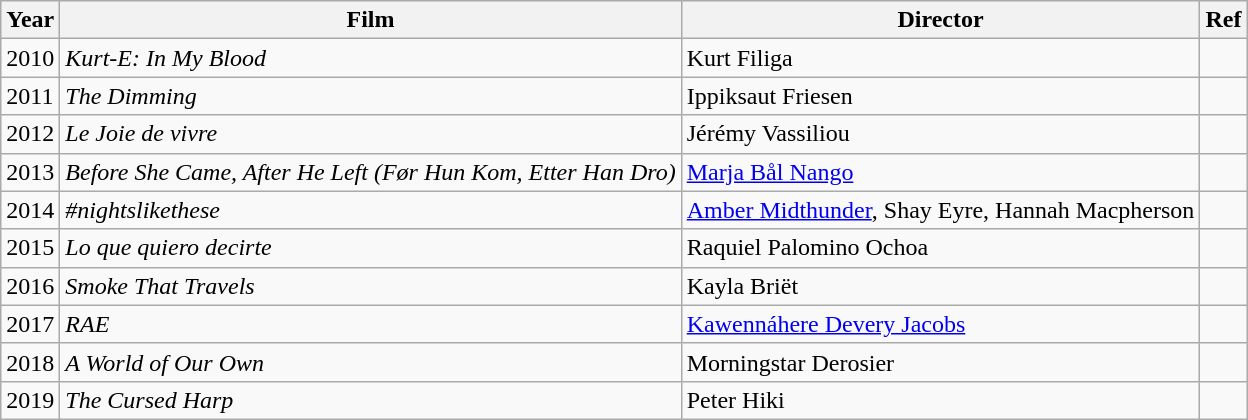<table class="wikitable">
<tr>
<th>Year</th>
<th>Film</th>
<th>Director</th>
<th>Ref</th>
</tr>
<tr>
<td>2010</td>
<td><em>Kurt-E: In My Blood</em></td>
<td>Kurt Filiga</td>
<td></td>
</tr>
<tr>
<td>2011</td>
<td><em>The Dimming</em></td>
<td>Ippiksaut Friesen</td>
<td></td>
</tr>
<tr>
<td>2012</td>
<td><em>Le Joie de vivre</em></td>
<td>Jérémy Vassiliou</td>
<td></td>
</tr>
<tr>
<td>2013</td>
<td><em>Before She Came, After He Left (Før Hun Kom, Etter Han Dro)</em></td>
<td><a href='#'>Marja Bål Nango</a></td>
<td></td>
</tr>
<tr>
<td>2014</td>
<td><em>#nightslikethese</em></td>
<td><a href='#'>Amber Midthunder</a>, Shay Eyre, Hannah Macpherson</td>
<td></td>
</tr>
<tr>
<td>2015</td>
<td><em>Lo que quiero decirte</em></td>
<td>Raquiel Palomino Ochoa</td>
<td></td>
</tr>
<tr>
<td>2016</td>
<td><em>Smoke That Travels</em></td>
<td>Kayla Briët</td>
<td></td>
</tr>
<tr>
<td>2017</td>
<td><em>RAE</em></td>
<td><a href='#'>Kawennáhere Devery Jacobs</a></td>
<td></td>
</tr>
<tr>
<td>2018</td>
<td><em>A World of Our Own</em></td>
<td>Morningstar Derosier</td>
<td></td>
</tr>
<tr>
<td>2019</td>
<td><em>The Cursed Harp</em></td>
<td>Peter Hiki</td>
<td></td>
</tr>
</table>
